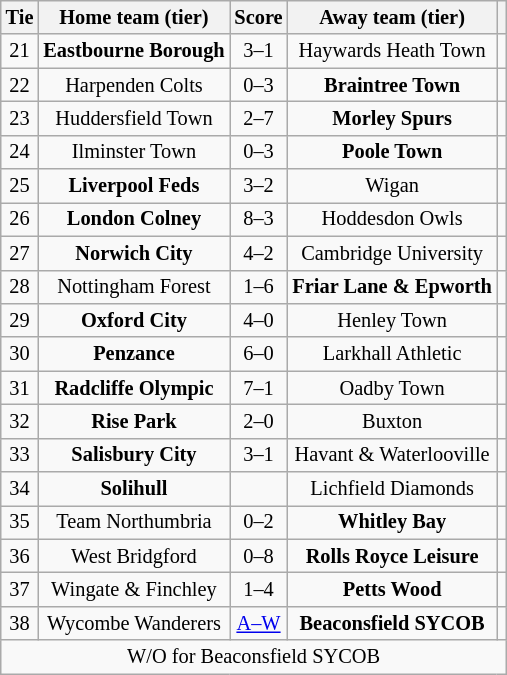<table class="wikitable" style="text-align:center; font-size:85%">
<tr>
<th>Tie</th>
<th>Home team (tier)</th>
<th>Score</th>
<th>Away team (tier)</th>
<th></th>
</tr>
<tr>
<td align="center">21</td>
<td><strong>Eastbourne Borough</strong></td>
<td align="center">3–1</td>
<td>Haywards Heath Town</td>
<td></td>
</tr>
<tr>
<td align="center">22</td>
<td>Harpenden Colts</td>
<td align="center">0–3</td>
<td><strong>Braintree Town</strong></td>
<td></td>
</tr>
<tr>
<td align="center">23</td>
<td>Huddersfield Town</td>
<td align="center">2–7</td>
<td><strong>Morley Spurs</strong></td>
<td></td>
</tr>
<tr>
<td align="center">24</td>
<td>Ilminster Town</td>
<td align="center">0–3</td>
<td><strong>Poole Town</strong></td>
<td></td>
</tr>
<tr>
<td align="center">25</td>
<td><strong>Liverpool Feds</strong></td>
<td align="center">3–2</td>
<td>Wigan</td>
<td></td>
</tr>
<tr>
<td align="center">26</td>
<td><strong>London Colney</strong></td>
<td align="center">8–3</td>
<td>Hoddesdon Owls</td>
<td></td>
</tr>
<tr>
<td align="center">27</td>
<td><strong>Norwich City</strong></td>
<td align="center">4–2</td>
<td>Cambridge University</td>
<td></td>
</tr>
<tr>
<td align="center">28</td>
<td>Nottingham Forest</td>
<td align="center">1–6</td>
<td><strong>Friar Lane & Epworth</strong></td>
<td></td>
</tr>
<tr>
<td align="center">29</td>
<td><strong>Oxford City</strong></td>
<td align="center">4–0</td>
<td>Henley Town</td>
<td></td>
</tr>
<tr>
<td align="center">30</td>
<td><strong>Penzance</strong></td>
<td align="center">6–0</td>
<td>Larkhall Athletic</td>
<td></td>
</tr>
<tr>
<td align="center">31</td>
<td><strong>Radcliffe Olympic</strong></td>
<td align="center">7–1</td>
<td>Oadby Town</td>
<td></td>
</tr>
<tr>
<td align="center">32</td>
<td><strong>Rise Park</strong></td>
<td align="center">2–0</td>
<td>Buxton</td>
<td></td>
</tr>
<tr>
<td align="center">33</td>
<td><strong>Salisbury City</strong></td>
<td align="center">3–1 </td>
<td>Havant & Waterlooville</td>
<td></td>
</tr>
<tr>
<td align="center">34</td>
<td><strong>Solihull</strong></td>
<td align="center"></td>
<td>Lichfield Diamonds</td>
<td></td>
</tr>
<tr>
<td align="center">35</td>
<td>Team Northumbria</td>
<td align="center">0–2</td>
<td><strong>Whitley Bay</strong></td>
<td></td>
</tr>
<tr>
<td align="center">36</td>
<td>West Bridgford</td>
<td align="center">0–8</td>
<td><strong>Rolls Royce Leisure</strong></td>
<td></td>
</tr>
<tr>
<td align="center">37</td>
<td>Wingate & Finchley</td>
<td align="center">1–4</td>
<td><strong>Petts Wood</strong></td>
<td></td>
</tr>
<tr>
<td align="center">38</td>
<td>Wycombe Wanderers</td>
<td align="center"><a href='#'>A–W</a></td>
<td><strong>Beaconsfield SYCOB</strong></td>
<td></td>
</tr>
<tr>
<td colspan="5" align="center">W/O for Beaconsfield SYCOB</td>
</tr>
</table>
